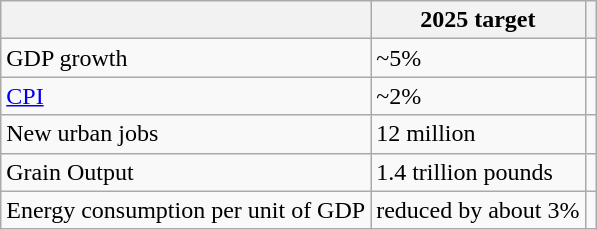<table class="wikitable">
<tr>
<th></th>
<th>2025 target</th>
<th></th>
</tr>
<tr>
<td>GDP growth</td>
<td>~5%</td>
<td></td>
</tr>
<tr>
<td><a href='#'>CPI</a></td>
<td>~2%</td>
<td></td>
</tr>
<tr>
<td>New urban jobs</td>
<td>12 million</td>
<td></td>
</tr>
<tr>
<td>Grain Output</td>
<td>1.4 trillion pounds</td>
<td></td>
</tr>
<tr>
<td>Energy consumption per unit of GDP</td>
<td>reduced by about 3%</td>
<td></td>
</tr>
</table>
